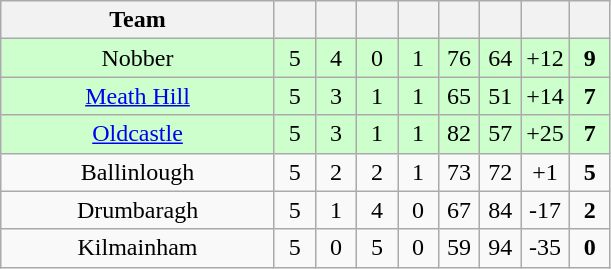<table class="wikitable" style="text-align:center">
<tr>
<th style="width:175px;">Team</th>
<th width="20"></th>
<th width="20"></th>
<th width="20"></th>
<th width="20"></th>
<th width="20"></th>
<th width="20"></th>
<th width="20"></th>
<th width="20"></th>
</tr>
<tr style="background:#cfc;">
<td>Nobber</td>
<td>5</td>
<td>4</td>
<td>0</td>
<td>1</td>
<td>76</td>
<td>64</td>
<td>+12</td>
<td><strong>9</strong></td>
</tr>
<tr style="background:#cfc;">
<td><a href='#'>Meath Hill</a></td>
<td>5</td>
<td>3</td>
<td>1</td>
<td>1</td>
<td>65</td>
<td>51</td>
<td>+14</td>
<td><strong>7</strong></td>
</tr>
<tr style="background:#cfc;">
<td><a href='#'>Oldcastle</a></td>
<td>5</td>
<td>3</td>
<td>1</td>
<td>1</td>
<td>82</td>
<td>57</td>
<td>+25</td>
<td><strong>7</strong></td>
</tr>
<tr>
<td>Ballinlough</td>
<td>5</td>
<td>2</td>
<td>2</td>
<td>1</td>
<td>73</td>
<td>72</td>
<td>+1</td>
<td><strong>5</strong></td>
</tr>
<tr>
<td>Drumbaragh</td>
<td>5</td>
<td>1</td>
<td>4</td>
<td>0</td>
<td>67</td>
<td>84</td>
<td>-17</td>
<td><strong>2</strong></td>
</tr>
<tr>
<td>Kilmainham</td>
<td>5</td>
<td>0</td>
<td>5</td>
<td>0</td>
<td>59</td>
<td>94</td>
<td>-35</td>
<td><strong>0</strong></td>
</tr>
</table>
